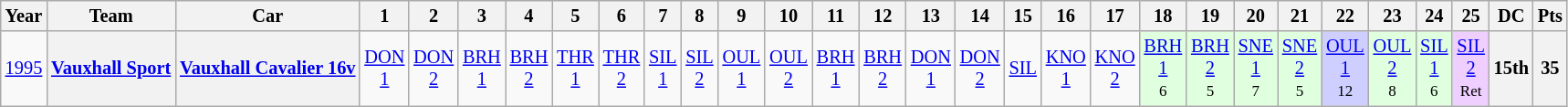<table class="wikitable" style="text-align:center; font-size:85%">
<tr>
<th>Year</th>
<th>Team</th>
<th>Car</th>
<th>1</th>
<th>2</th>
<th>3</th>
<th>4</th>
<th>5</th>
<th>6</th>
<th>7</th>
<th>8</th>
<th>9</th>
<th>10</th>
<th>11</th>
<th>12</th>
<th>13</th>
<th>14</th>
<th>15</th>
<th>16</th>
<th>17</th>
<th>18</th>
<th>19</th>
<th>20</th>
<th>21</th>
<th>22</th>
<th>23</th>
<th>24</th>
<th>25</th>
<th>DC</th>
<th>Pts</th>
</tr>
<tr>
<td><a href='#'>1995</a></td>
<th nowrap><a href='#'>Vauxhall Sport</a></th>
<th nowrap><a href='#'>Vauxhall Cavalier 16v</a></th>
<td><a href='#'>DON<br>1</a></td>
<td><a href='#'>DON<br>2</a></td>
<td><a href='#'>BRH<br>1</a></td>
<td><a href='#'>BRH<br>2</a></td>
<td><a href='#'>THR<br>1</a></td>
<td><a href='#'>THR<br>2</a></td>
<td><a href='#'>SIL<br>1</a></td>
<td><a href='#'>SIL<br>2</a></td>
<td><a href='#'>OUL<br>1</a></td>
<td><a href='#'>OUL<br>2</a></td>
<td><a href='#'>BRH<br>1</a></td>
<td><a href='#'>BRH<br>2</a></td>
<td><a href='#'>DON<br>1</a></td>
<td><a href='#'>DON<br>2</a></td>
<td><a href='#'>SIL</a></td>
<td><a href='#'>KNO<br>1</a></td>
<td><a href='#'>KNO<br>2</a></td>
<td style="background:#DFFFDF;"><a href='#'>BRH<br>1</a><br><small>6</small></td>
<td style="background:#DFFFDF;"><a href='#'>BRH<br>2</a><br><small>5</small></td>
<td style="background:#DFFFDF;"><a href='#'>SNE<br>1</a><br><small>7</small></td>
<td style="background:#DFFFDF;"><a href='#'>SNE<br>2</a><br><small>5</small></td>
<td style="background:#CFCFFF;"><a href='#'>OUL<br>1</a><br><small>12</small></td>
<td style="background:#DFFFDF;"><a href='#'>OUL<br>2</a><br><small>8</small></td>
<td style="background:#DFFFDF;"><a href='#'>SIL<br>1</a><br><small>6</small></td>
<td style="background:#EFCFFF;"><a href='#'>SIL<br>2</a><br><small>Ret</small></td>
<th>15th</th>
<th>35</th>
</tr>
</table>
